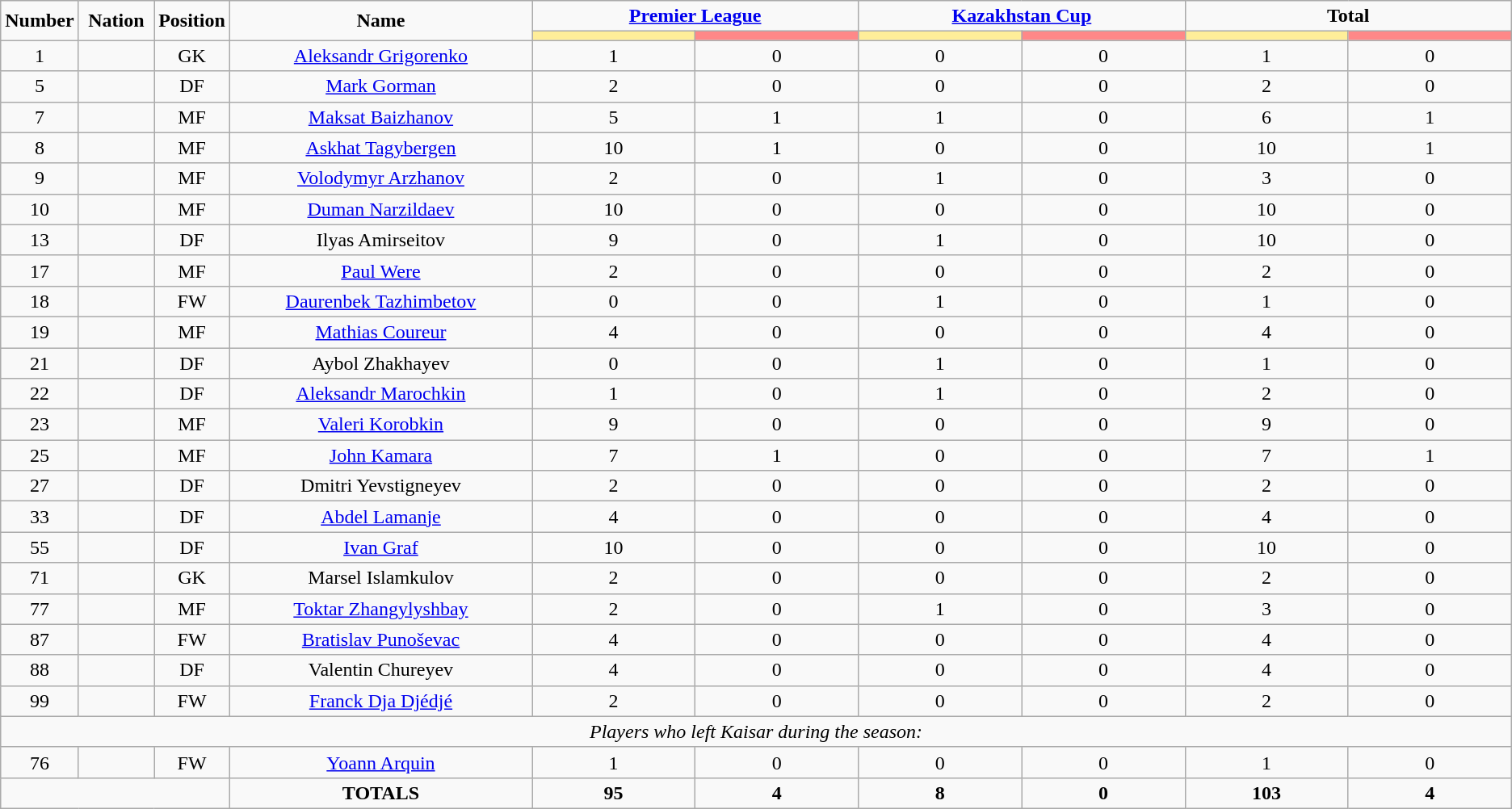<table class="wikitable" style="text-align:center;">
<tr>
<td rowspan="2"  style="width:5%; text-align:center;"><strong>Number</strong></td>
<td rowspan="2"  style="width:5%; text-align:center;"><strong>Nation</strong></td>
<td rowspan="2"  style="width:5%; text-align:center;"><strong>Position</strong></td>
<td rowspan="2"  style="width:20%; text-align:center;"><strong>Name</strong></td>
<td colspan="2" style="text-align:center;"><strong><a href='#'>Premier League</a></strong></td>
<td colspan="2" style="text-align:center;"><strong><a href='#'>Kazakhstan Cup</a></strong></td>
<td colspan="2" style="text-align:center;"><strong>Total</strong></td>
</tr>
<tr>
<th style="width:60px; background:#fe9;"></th>
<th style="width:60px; background:#ff8888;"></th>
<th style="width:60px; background:#fe9;"></th>
<th style="width:60px; background:#ff8888;"></th>
<th style="width:60px; background:#fe9;"></th>
<th style="width:60px; background:#ff8888;"></th>
</tr>
<tr>
<td>1</td>
<td></td>
<td>GK</td>
<td><a href='#'>Aleksandr Grigorenko</a></td>
<td>1</td>
<td>0</td>
<td>0</td>
<td>0</td>
<td>1</td>
<td>0</td>
</tr>
<tr>
<td>5</td>
<td></td>
<td>DF</td>
<td><a href='#'>Mark Gorman</a></td>
<td>2</td>
<td>0</td>
<td>0</td>
<td>0</td>
<td>2</td>
<td>0</td>
</tr>
<tr>
<td>7</td>
<td></td>
<td>MF</td>
<td><a href='#'>Maksat Baizhanov</a></td>
<td>5</td>
<td>1</td>
<td>1</td>
<td>0</td>
<td>6</td>
<td>1</td>
</tr>
<tr>
<td>8</td>
<td></td>
<td>MF</td>
<td><a href='#'>Askhat Tagybergen</a></td>
<td>10</td>
<td>1</td>
<td>0</td>
<td>0</td>
<td>10</td>
<td>1</td>
</tr>
<tr>
<td>9</td>
<td></td>
<td>MF</td>
<td><a href='#'>Volodymyr Arzhanov</a></td>
<td>2</td>
<td>0</td>
<td>1</td>
<td>0</td>
<td>3</td>
<td>0</td>
</tr>
<tr>
<td>10</td>
<td></td>
<td>MF</td>
<td><a href='#'>Duman Narzildaev</a></td>
<td>10</td>
<td>0</td>
<td>0</td>
<td>0</td>
<td>10</td>
<td>0</td>
</tr>
<tr>
<td>13</td>
<td></td>
<td>DF</td>
<td>Ilyas Amirseitov</td>
<td>9</td>
<td>0</td>
<td>1</td>
<td>0</td>
<td>10</td>
<td>0</td>
</tr>
<tr>
<td>17</td>
<td></td>
<td>MF</td>
<td><a href='#'>Paul Were</a></td>
<td>2</td>
<td>0</td>
<td>0</td>
<td>0</td>
<td>2</td>
<td>0</td>
</tr>
<tr>
<td>18</td>
<td></td>
<td>FW</td>
<td><a href='#'>Daurenbek Tazhimbetov</a></td>
<td>0</td>
<td>0</td>
<td>1</td>
<td>0</td>
<td>1</td>
<td>0</td>
</tr>
<tr>
<td>19</td>
<td></td>
<td>MF</td>
<td><a href='#'>Mathias Coureur</a></td>
<td>4</td>
<td>0</td>
<td>0</td>
<td>0</td>
<td>4</td>
<td>0</td>
</tr>
<tr>
<td>21</td>
<td></td>
<td>DF</td>
<td>Aybol Zhakhayev</td>
<td>0</td>
<td>0</td>
<td>1</td>
<td>0</td>
<td>1</td>
<td>0</td>
</tr>
<tr>
<td>22</td>
<td></td>
<td>DF</td>
<td><a href='#'>Aleksandr Marochkin</a></td>
<td>1</td>
<td>0</td>
<td>1</td>
<td>0</td>
<td>2</td>
<td>0</td>
</tr>
<tr>
<td>23</td>
<td></td>
<td>MF</td>
<td><a href='#'>Valeri Korobkin</a></td>
<td>9</td>
<td>0</td>
<td>0</td>
<td>0</td>
<td>9</td>
<td>0</td>
</tr>
<tr>
<td>25</td>
<td></td>
<td>MF</td>
<td><a href='#'>John Kamara</a></td>
<td>7</td>
<td>1</td>
<td>0</td>
<td>0</td>
<td>7</td>
<td>1</td>
</tr>
<tr>
<td>27</td>
<td></td>
<td>DF</td>
<td>Dmitri Yevstigneyev</td>
<td>2</td>
<td>0</td>
<td>0</td>
<td>0</td>
<td>2</td>
<td>0</td>
</tr>
<tr>
<td>33</td>
<td></td>
<td>DF</td>
<td><a href='#'>Abdel Lamanje</a></td>
<td>4</td>
<td>0</td>
<td>0</td>
<td>0</td>
<td>4</td>
<td>0</td>
</tr>
<tr>
<td>55</td>
<td></td>
<td>DF</td>
<td><a href='#'>Ivan Graf</a></td>
<td>10</td>
<td>0</td>
<td>0</td>
<td>0</td>
<td>10</td>
<td>0</td>
</tr>
<tr>
<td>71</td>
<td></td>
<td>GK</td>
<td>Marsel Islamkulov</td>
<td>2</td>
<td>0</td>
<td>0</td>
<td>0</td>
<td>2</td>
<td>0</td>
</tr>
<tr>
<td>77</td>
<td></td>
<td>MF</td>
<td><a href='#'>Toktar Zhangylyshbay</a></td>
<td>2</td>
<td>0</td>
<td>1</td>
<td>0</td>
<td>3</td>
<td>0</td>
</tr>
<tr>
<td>87</td>
<td></td>
<td>FW</td>
<td><a href='#'>Bratislav Punoševac</a></td>
<td>4</td>
<td>0</td>
<td>0</td>
<td>0</td>
<td>4</td>
<td>0</td>
</tr>
<tr>
<td>88</td>
<td></td>
<td>DF</td>
<td>Valentin Chureyev</td>
<td>4</td>
<td>0</td>
<td>0</td>
<td>0</td>
<td>4</td>
<td>0</td>
</tr>
<tr>
<td>99</td>
<td></td>
<td>FW</td>
<td><a href='#'>Franck Dja Djédjé</a></td>
<td>2</td>
<td>0</td>
<td>0</td>
<td>0</td>
<td>2</td>
<td>0</td>
</tr>
<tr>
<td colspan="14"><em>Players who left Kaisar during the season:</em></td>
</tr>
<tr>
<td>76</td>
<td></td>
<td>FW</td>
<td><a href='#'>Yoann Arquin</a></td>
<td>1</td>
<td>0</td>
<td>0</td>
<td>0</td>
<td>1</td>
<td>0</td>
</tr>
<tr>
<td colspan="3"></td>
<td><strong>TOTALS</strong></td>
<td><strong>95</strong></td>
<td><strong>4</strong></td>
<td><strong>8</strong></td>
<td><strong>0</strong></td>
<td><strong>103</strong></td>
<td><strong>4</strong></td>
</tr>
</table>
